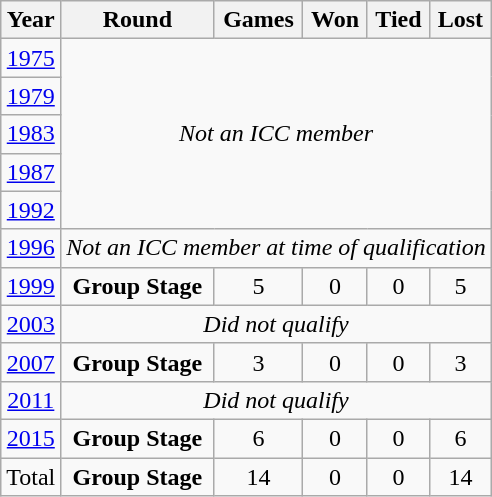<table class="wikitable" style="text-align: center;">
<tr>
<th>Year</th>
<th>Round</th>
<th>Games</th>
<th>Won</th>
<th>Tied</th>
<th>Lost</th>
</tr>
<tr>
<td><a href='#'>1975</a></td>
<td colspan="7" rowspan="5"><em>Not an ICC member</em></td>
</tr>
<tr>
<td><a href='#'>1979</a></td>
</tr>
<tr>
<td><a href='#'>1983</a></td>
</tr>
<tr>
<td><a href='#'>1987</a></td>
</tr>
<tr>
<td><a href='#'>1992</a></td>
</tr>
<tr>
<td><a href='#'>1996</a></td>
<td colspan="7"><em>Not an ICC member at time of qualification</em></td>
</tr>
<tr>
<td><a href='#'>1999</a></td>
<td><strong>Group Stage</strong></td>
<td>5</td>
<td>0</td>
<td>0</td>
<td>5</td>
</tr>
<tr>
<td><a href='#'>2003</a></td>
<td colspan="7"><em>Did not qualify</em></td>
</tr>
<tr>
<td><a href='#'>2007</a></td>
<td><strong>Group Stage</strong></td>
<td>3</td>
<td>0</td>
<td>0</td>
<td>3</td>
</tr>
<tr>
<td><a href='#'>2011</a></td>
<td colspan="7"><em>Did not qualify</em></td>
</tr>
<tr>
<td><a href='#'>2015</a></td>
<td><strong>Group Stage</strong></td>
<td>6</td>
<td>0</td>
<td>0</td>
<td>6</td>
</tr>
<tr>
<td>Total</td>
<td><strong>Group Stage</strong></td>
<td>14</td>
<td>0</td>
<td>0</td>
<td>14</td>
</tr>
</table>
